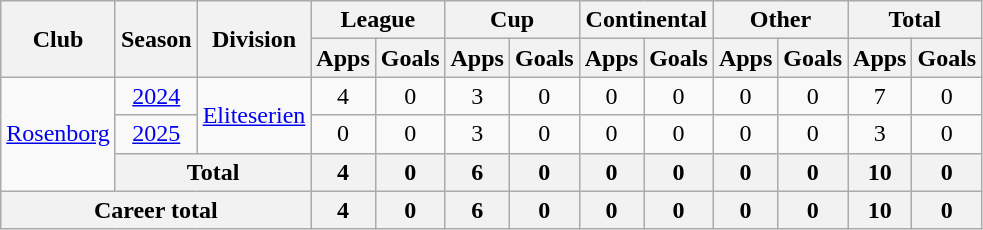<table class="wikitable" style="text-align: center;">
<tr>
<th rowspan="2">Club</th>
<th rowspan="2">Season</th>
<th rowspan="2">Division</th>
<th colspan="2">League</th>
<th colspan="2">Cup</th>
<th colspan="2">Continental</th>
<th colspan="2">Other</th>
<th colspan="2">Total</th>
</tr>
<tr>
<th>Apps</th>
<th>Goals</th>
<th>Apps</th>
<th>Goals</th>
<th>Apps</th>
<th>Goals</th>
<th>Apps</th>
<th>Goals</th>
<th>Apps</th>
<th>Goals</th>
</tr>
<tr>
<td rowspan="3" valign="center"><a href='#'>Rosenborg</a></td>
<td><a href='#'>2024</a></td>
<td rowspan="2" valign="center"><a href='#'>Eliteserien</a></td>
<td>4</td>
<td>0</td>
<td>3</td>
<td>0</td>
<td>0</td>
<td>0</td>
<td>0</td>
<td>0</td>
<td>7</td>
<td>0</td>
</tr>
<tr>
<td><a href='#'>2025</a></td>
<td>0</td>
<td>0</td>
<td>3</td>
<td>0</td>
<td>0</td>
<td>0</td>
<td>0</td>
<td>0</td>
<td>3</td>
<td>0</td>
</tr>
<tr>
<th colspan=2>Total</th>
<th>4</th>
<th>0</th>
<th>6</th>
<th>0</th>
<th>0</th>
<th>0</th>
<th>0</th>
<th>0</th>
<th>10</th>
<th>0</th>
</tr>
<tr>
<th colspan="3">Career total</th>
<th>4</th>
<th>0</th>
<th>6</th>
<th>0</th>
<th>0</th>
<th>0</th>
<th>0</th>
<th>0</th>
<th>10</th>
<th>0</th>
</tr>
</table>
